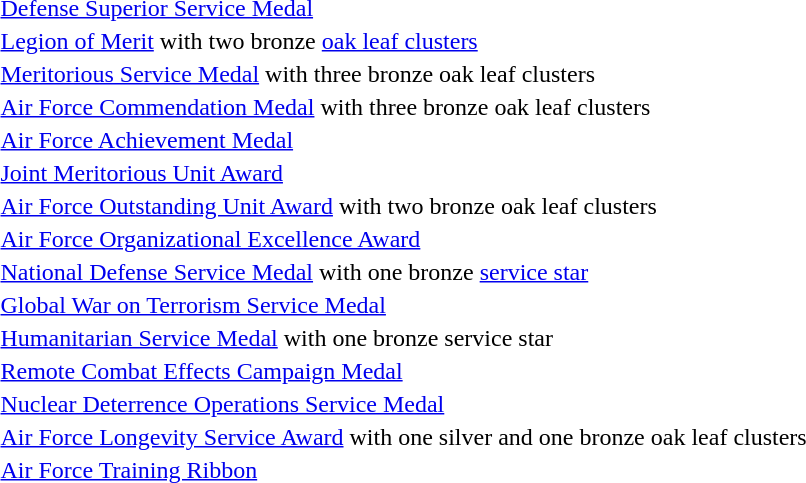<table>
<tr>
<td></td>
<td><a href='#'>Defense Superior Service Medal</a></td>
</tr>
<tr>
<td></td>
<td><a href='#'>Legion of Merit</a> with two bronze <a href='#'>oak leaf clusters</a></td>
</tr>
<tr>
<td></td>
<td><a href='#'>Meritorious Service Medal</a> with three bronze oak leaf clusters</td>
</tr>
<tr>
<td></td>
<td><a href='#'>Air Force Commendation Medal</a> with three bronze oak leaf clusters</td>
</tr>
<tr>
<td></td>
<td><a href='#'>Air Force Achievement Medal</a></td>
</tr>
<tr>
<td></td>
<td><a href='#'>Joint Meritorious Unit Award</a></td>
</tr>
<tr>
<td></td>
<td><a href='#'>Air Force Outstanding Unit Award</a> with two bronze oak leaf clusters</td>
</tr>
<tr>
<td></td>
<td><a href='#'>Air Force Organizational Excellence Award</a></td>
</tr>
<tr>
<td></td>
<td><a href='#'>National Defense Service Medal</a> with one bronze <a href='#'>service star</a></td>
</tr>
<tr>
<td></td>
<td><a href='#'>Global War on Terrorism Service Medal</a></td>
</tr>
<tr>
<td></td>
<td><a href='#'>Humanitarian Service Medal</a> with one bronze service star</td>
</tr>
<tr>
<td></td>
<td><a href='#'>Remote Combat Effects Campaign Medal</a></td>
</tr>
<tr>
<td></td>
<td><a href='#'>Nuclear Deterrence Operations Service Medal</a></td>
</tr>
<tr>
<td></td>
<td><a href='#'>Air Force Longevity Service Award</a> with one silver and one bronze oak leaf clusters</td>
</tr>
<tr>
<td></td>
<td><a href='#'>Air Force Training Ribbon</a></td>
</tr>
</table>
